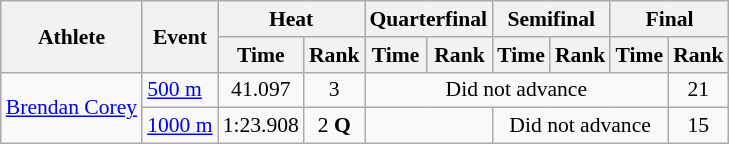<table class=wikitable style=font-size:90%;text-align:center>
<tr>
<th rowspan=2>Athlete</th>
<th rowspan=2>Event</th>
<th colspan=2>Heat</th>
<th colspan=2>Quarterfinal</th>
<th colspan=2>Semifinal</th>
<th colspan=2>Final</th>
</tr>
<tr>
<th>Time</th>
<th>Rank</th>
<th>Time</th>
<th>Rank</th>
<th>Time</th>
<th>Rank</th>
<th>Time</th>
<th>Rank</th>
</tr>
<tr>
<td align=left rowspan=2><a href='#'>Brendan Corey</a></td>
<td align=left><a href='#'>500 m</a></td>
<td>41.097</td>
<td>3</td>
<td colspan=5>Did not advance</td>
<td>21</td>
</tr>
<tr>
<td><a href='#'>1000 m</a></td>
<td>1:23.908</td>
<td>2 <strong>Q</strong></td>
<td colspan=2></td>
<td colspan=3>Did not advance</td>
<td>15</td>
</tr>
</table>
